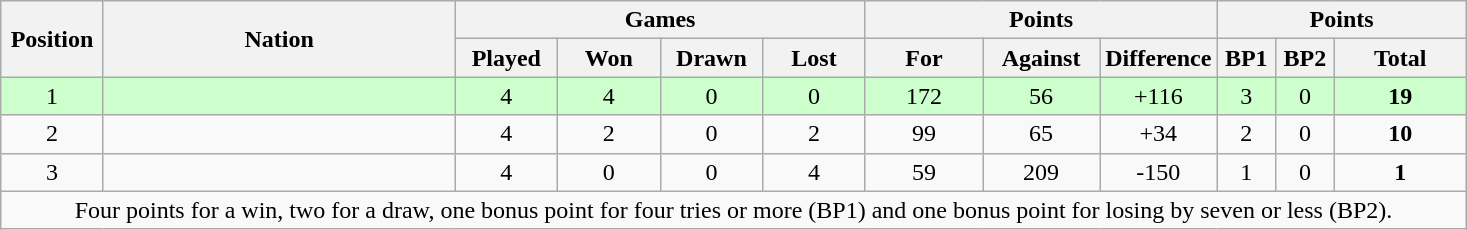<table class="wikitable" style="text-align:center">
<tr>
<th rowspan="2" style="width:7%;">Position</th>
<th rowspan="2" style="width:24%;">Nation</th>
<th colspan="4" style="width:30%;">Games</th>
<th colspan="3" style="width:32%;">Points</th>
<th colspan="4" style="width:18%;">Points</th>
</tr>
<tr>
<th style="width:7%;">Played</th>
<th style="width:7%;">Won</th>
<th style="width:7%;">Drawn</th>
<th style="width:7%;">Lost</th>
<th style="width:8%;">For</th>
<th style="width:8%;">Against</th>
<th style="width:8%;">Difference</th>
<th style="width:4%;">BP1</th>
<th style="width:4%;">BP2</th>
<th style="width:10%;">Total</th>
</tr>
<tr bgcolor="#ccffcc">
<td>1</td>
<td align="left"></td>
<td>4</td>
<td>4</td>
<td>0</td>
<td>0</td>
<td>172</td>
<td>56</td>
<td>+116</td>
<td>3</td>
<td>0</td>
<td><strong>19</strong></td>
</tr>
<tr>
<td>2</td>
<td align="left"></td>
<td>4</td>
<td>2</td>
<td>0</td>
<td>2</td>
<td>99</td>
<td>65</td>
<td>+34</td>
<td>2</td>
<td>0</td>
<td><strong>10</strong></td>
</tr>
<tr>
<td>3</td>
<td align="left"></td>
<td>4</td>
<td>0</td>
<td>0</td>
<td>4</td>
<td>59</td>
<td>209</td>
<td>-150</td>
<td>1</td>
<td>0</td>
<td><strong>1</strong></td>
</tr>
<tr>
<td colspan="100%" style="text-align:center;">Four points for a win, two for a draw, one bonus point for four tries or more (BP1) and one bonus point for losing by seven or less (BP2).</td>
</tr>
</table>
